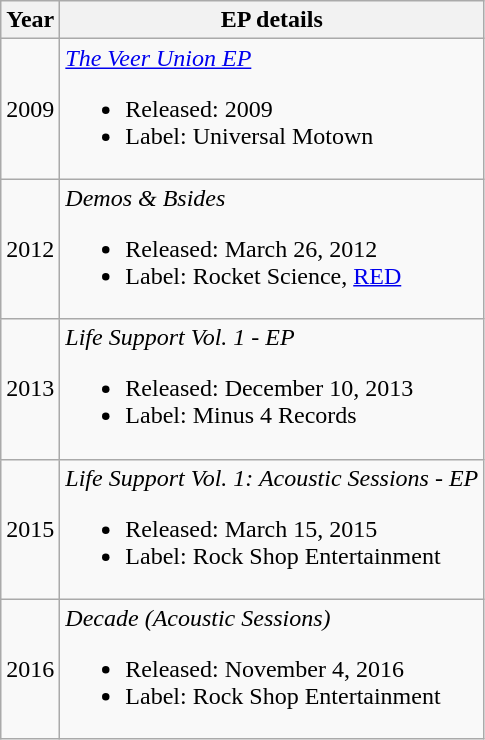<table class="wikitable" style="text-align:center;">
<tr>
<th>Year</th>
<th>EP details</th>
</tr>
<tr>
<td>2009</td>
<td style="text-align:left;"><em><a href='#'>The Veer Union EP</a></em><br><ul><li>Released: 2009</li><li>Label: Universal Motown</li></ul></td>
</tr>
<tr>
<td>2012</td>
<td style="text-align:left;"><em>Demos & Bsides</em><br><ul><li>Released: March 26, 2012</li><li>Label: Rocket Science, <a href='#'>RED</a></li></ul></td>
</tr>
<tr>
<td>2013</td>
<td align="left"><em>Life Support Vol. 1 - EP</em><br><ul><li>Released: December 10, 2013</li><li>Label: Minus 4 Records</li></ul></td>
</tr>
<tr>
<td>2015</td>
<td style="text-align:left;"><em>Life Support Vol. 1: Acoustic Sessions - EP</em><br><ul><li>Released: March 15, 2015</li><li>Label: Rock Shop Entertainment</li></ul></td>
</tr>
<tr>
<td>2016</td>
<td style="text-align:left;"><em>Decade (Acoustic Sessions)</em><br><ul><li>Released: November 4, 2016</li><li>Label: Rock Shop Entertainment</li></ul></td>
</tr>
</table>
